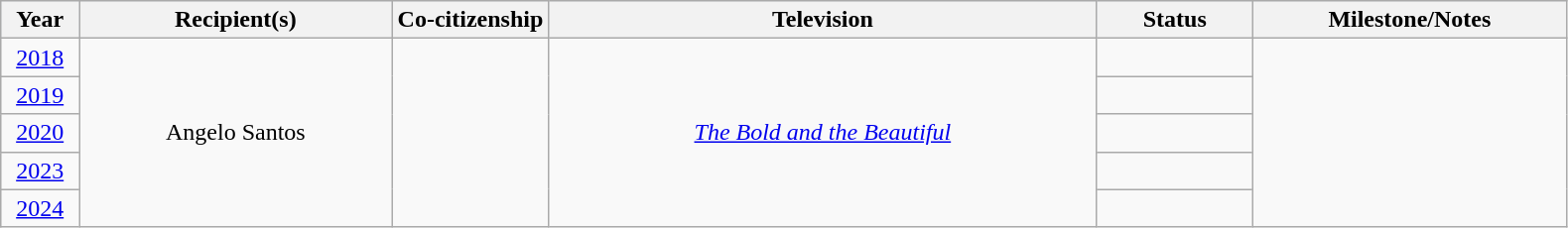<table class="wikitable" style="text-align: center">
<tr style="background:#ebf5ff;">
<th width="5%">Year</th>
<th width="20%">Recipient(s)</th>
<th width="10%">Co-citizenship</th>
<th width="35%">Television</th>
<th width="10%">Status</th>
<th width="20%">Milestone/Notes</th>
</tr>
<tr>
<td><a href='#'>2018</a></td>
<td rowspan="5">Angelo Santos</td>
<td rowspan="5"></td>
<td rowspan="5"><em><a href='#'>The Bold and the Beautiful</a></em></td>
<td></td>
<td rowspan="5"></td>
</tr>
<tr>
<td><a href='#'>2019</a></td>
<td></td>
</tr>
<tr>
<td><a href='#'>2020</a></td>
<td></td>
</tr>
<tr>
<td><a href='#'>2023</a></td>
<td></td>
</tr>
<tr>
<td><a href='#'>2024</a></td>
<td></td>
</tr>
</table>
